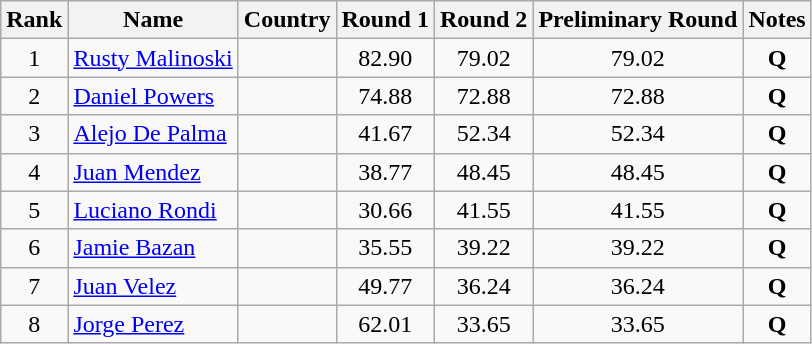<table class="wikitable sortable" style="text-align:center;">
<tr>
<th>Rank</th>
<th>Name</th>
<th>Country</th>
<th>Round 1</th>
<th>Round 2</th>
<th>Preliminary Round</th>
<th>Notes</th>
</tr>
<tr>
<td>1</td>
<td align=left><a href='#'>Rusty Malinoski</a></td>
<td align=left></td>
<td>82.90</td>
<td>79.02</td>
<td>79.02</td>
<td><strong>Q</strong></td>
</tr>
<tr>
<td>2</td>
<td align=left><a href='#'>Daniel Powers</a></td>
<td align=left></td>
<td>74.88</td>
<td>72.88</td>
<td>72.88</td>
<td><strong>Q</strong></td>
</tr>
<tr>
<td>3</td>
<td align=left><a href='#'>Alejo De Palma</a></td>
<td align=left></td>
<td>41.67</td>
<td>52.34</td>
<td>52.34</td>
<td><strong>Q</strong></td>
</tr>
<tr>
<td>4</td>
<td align=left><a href='#'>Juan Mendez</a></td>
<td align=left></td>
<td>38.77</td>
<td>48.45</td>
<td>48.45</td>
<td><strong>Q</strong></td>
</tr>
<tr>
<td>5</td>
<td align=left><a href='#'>Luciano Rondi</a></td>
<td align=left></td>
<td>30.66</td>
<td>41.55</td>
<td>41.55</td>
<td><strong>Q</strong></td>
</tr>
<tr>
<td>6</td>
<td align=left><a href='#'>Jamie Bazan</a></td>
<td align=left></td>
<td>35.55</td>
<td>39.22</td>
<td>39.22</td>
<td><strong>Q</strong></td>
</tr>
<tr>
<td>7</td>
<td align=left><a href='#'>Juan Velez</a></td>
<td align=left></td>
<td>49.77</td>
<td>36.24</td>
<td>36.24</td>
<td><strong>Q</strong></td>
</tr>
<tr>
<td>8</td>
<td align=left><a href='#'>Jorge Perez</a></td>
<td align=left></td>
<td>62.01</td>
<td>33.65</td>
<td>33.65</td>
<td><strong>Q</strong></td>
</tr>
</table>
